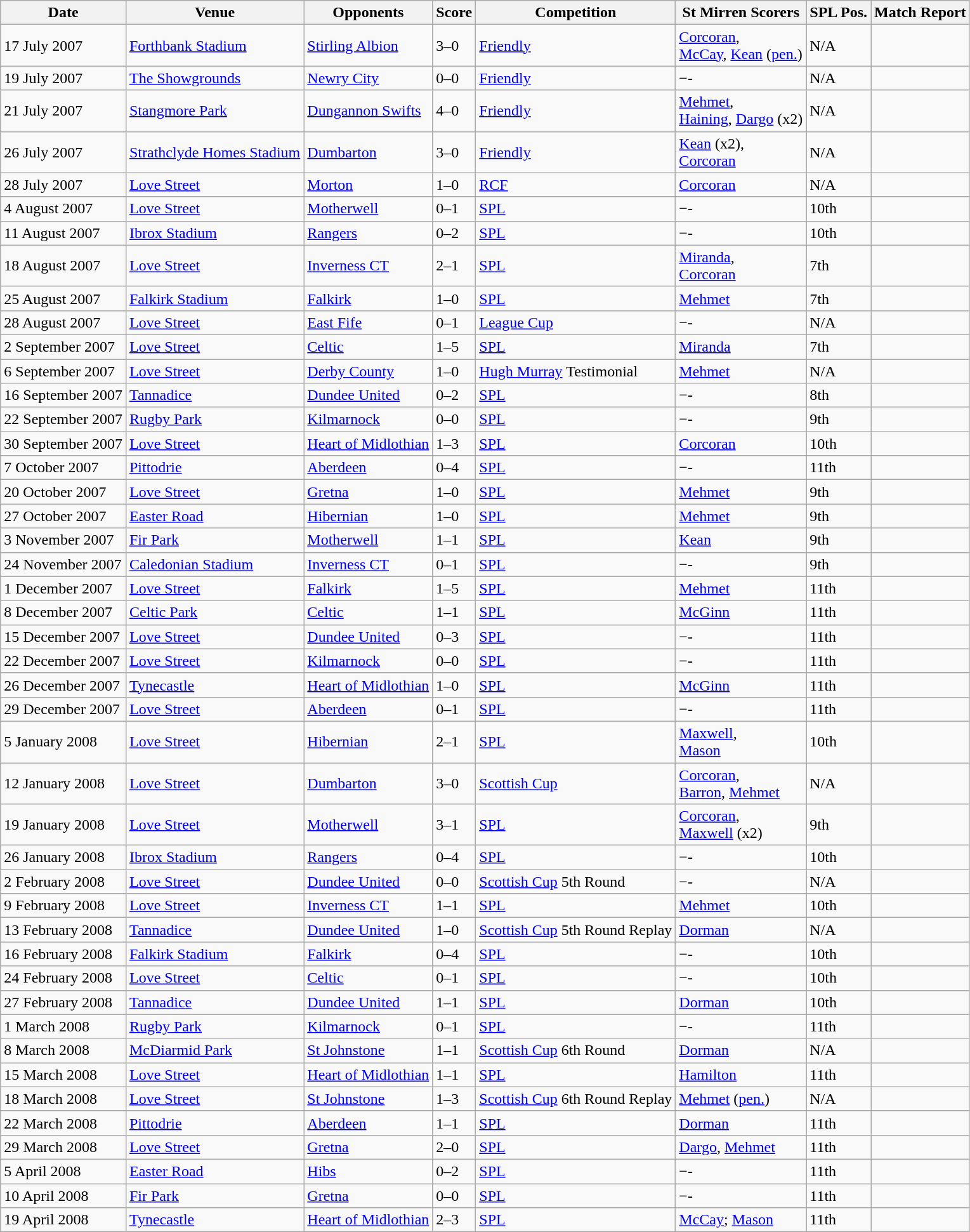<table class="wikitable">
<tr>
<th>Date</th>
<th>Venue</th>
<th>Opponents</th>
<th>Score</th>
<th>Competition</th>
<th>St Mirren Scorers</th>
<th>SPL Pos.</th>
<th>Match Report</th>
</tr>
<tr>
<td>17 July 2007</td>
<td><a href='#'>Forthbank Stadium</a></td>
<td><a href='#'>Stirling Albion</a></td>
<td>3–0</td>
<td><a href='#'>Friendly</a></td>
<td><a href='#'>Corcoran</a>,<br><a href='#'>McCay</a>, 
<a href='#'>Kean</a> (<a href='#'>pen.</a>)</td>
<td>N/A</td>
<td></td>
</tr>
<tr>
<td>19 July 2007</td>
<td><a href='#'>The Showgrounds</a></td>
<td><a href='#'>Newry City</a></td>
<td>0–0</td>
<td><a href='#'>Friendly</a></td>
<td>−-</td>
<td>N/A</td>
<td></td>
</tr>
<tr>
<td>21 July 2007</td>
<td><a href='#'>Stangmore Park</a></td>
<td><a href='#'>Dungannon Swifts</a></td>
<td>4–0</td>
<td><a href='#'>Friendly</a></td>
<td><a href='#'>Mehmet</a>,<br><a href='#'>Haining</a>, 
<a href='#'>Dargo</a> (x2)</td>
<td>N/A</td>
<td></td>
</tr>
<tr>
<td>26 July 2007</td>
<td><a href='#'>Strathclyde Homes Stadium</a></td>
<td><a href='#'>Dumbarton</a></td>
<td>3–0</td>
<td><a href='#'>Friendly</a></td>
<td><a href='#'>Kean</a> (x2),<br><a href='#'>Corcoran</a></td>
<td>N/A</td>
<td></td>
</tr>
<tr>
<td>28 July 2007</td>
<td><a href='#'>Love Street</a></td>
<td><a href='#'>Morton</a></td>
<td>1–0</td>
<td><a href='#'>RCF</a></td>
<td><a href='#'>Corcoran</a></td>
<td>N/A</td>
<td></td>
</tr>
<tr>
<td>4 August 2007</td>
<td><a href='#'>Love Street</a></td>
<td><a href='#'>Motherwell</a></td>
<td>0–1</td>
<td><a href='#'>SPL</a></td>
<td>−-</td>
<td>10th</td>
<td></td>
</tr>
<tr>
<td>11 August 2007</td>
<td><a href='#'>Ibrox Stadium</a></td>
<td><a href='#'>Rangers</a></td>
<td>0–2</td>
<td><a href='#'>SPL</a></td>
<td>−-</td>
<td>10th</td>
<td></td>
</tr>
<tr>
<td>18 August 2007</td>
<td><a href='#'>Love Street</a></td>
<td><a href='#'>Inverness CT</a></td>
<td>2–1</td>
<td><a href='#'>SPL</a></td>
<td><a href='#'>Miranda</a>,<br><a href='#'>Corcoran</a></td>
<td>7th</td>
<td></td>
</tr>
<tr>
<td>25 August 2007</td>
<td><a href='#'>Falkirk Stadium</a></td>
<td><a href='#'>Falkirk</a></td>
<td>1–0</td>
<td><a href='#'>SPL</a></td>
<td><a href='#'>Mehmet</a></td>
<td>7th</td>
<td></td>
</tr>
<tr>
<td>28 August 2007</td>
<td><a href='#'>Love Street</a></td>
<td><a href='#'>East Fife</a></td>
<td>0–1</td>
<td><a href='#'>League Cup</a></td>
<td>−-</td>
<td>N/A</td>
<td></td>
</tr>
<tr>
<td>2 September 2007</td>
<td><a href='#'>Love Street</a></td>
<td><a href='#'>Celtic</a></td>
<td>1–5</td>
<td><a href='#'>SPL</a></td>
<td><a href='#'>Miranda</a></td>
<td>7th</td>
<td></td>
</tr>
<tr>
<td>6 September 2007</td>
<td><a href='#'>Love Street</a></td>
<td><a href='#'>Derby County</a></td>
<td>1–0</td>
<td><a href='#'>Hugh Murray</a> Testimonial</td>
<td><a href='#'>Mehmet</a></td>
<td>N/A</td>
<td></td>
</tr>
<tr>
<td>16 September 2007</td>
<td><a href='#'>Tannadice</a></td>
<td><a href='#'>Dundee United</a></td>
<td>0–2</td>
<td><a href='#'>SPL</a></td>
<td>−-</td>
<td>8th</td>
<td></td>
</tr>
<tr>
<td>22 September 2007</td>
<td><a href='#'>Rugby Park</a></td>
<td><a href='#'>Kilmarnock</a></td>
<td>0–0</td>
<td><a href='#'>SPL</a></td>
<td>−-</td>
<td>9th</td>
<td></td>
</tr>
<tr>
<td>30 September 2007</td>
<td><a href='#'>Love Street</a></td>
<td><a href='#'>Heart of Midlothian</a></td>
<td>1–3</td>
<td><a href='#'>SPL</a></td>
<td><a href='#'>Corcoran</a></td>
<td>10th</td>
<td></td>
</tr>
<tr>
<td>7 October 2007</td>
<td><a href='#'>Pittodrie</a></td>
<td><a href='#'>Aberdeen</a></td>
<td>0–4</td>
<td><a href='#'>SPL</a></td>
<td>−-</td>
<td>11th</td>
<td></td>
</tr>
<tr>
<td>20 October 2007</td>
<td><a href='#'>Love Street</a></td>
<td><a href='#'>Gretna</a></td>
<td>1–0</td>
<td><a href='#'>SPL</a></td>
<td><a href='#'>Mehmet</a></td>
<td>9th</td>
<td></td>
</tr>
<tr>
<td>27 October 2007</td>
<td><a href='#'>Easter Road</a></td>
<td><a href='#'>Hibernian</a></td>
<td>1–0</td>
<td><a href='#'>SPL</a></td>
<td><a href='#'>Mehmet</a></td>
<td>9th</td>
<td></td>
</tr>
<tr>
<td>3 November 2007</td>
<td><a href='#'>Fir Park</a></td>
<td><a href='#'>Motherwell</a></td>
<td>1–1</td>
<td><a href='#'>SPL</a></td>
<td><a href='#'>Kean</a></td>
<td>9th</td>
<td></td>
</tr>
<tr>
<td>24 November 2007</td>
<td><a href='#'>Caledonian Stadium</a></td>
<td><a href='#'>Inverness CT</a></td>
<td>0–1</td>
<td><a href='#'>SPL</a></td>
<td>−-</td>
<td>9th</td>
<td></td>
</tr>
<tr>
<td>1 December 2007</td>
<td><a href='#'>Love Street</a></td>
<td><a href='#'>Falkirk</a></td>
<td>1–5</td>
<td><a href='#'>SPL</a></td>
<td><a href='#'>Mehmet</a></td>
<td>11th</td>
<td></td>
</tr>
<tr>
<td>8 December 2007</td>
<td><a href='#'>Celtic Park</a></td>
<td><a href='#'>Celtic</a></td>
<td>1–1</td>
<td><a href='#'>SPL</a></td>
<td><a href='#'>McGinn</a></td>
<td>11th</td>
<td></td>
</tr>
<tr>
<td>15 December 2007</td>
<td><a href='#'>Love Street</a></td>
<td><a href='#'>Dundee United</a></td>
<td>0–3</td>
<td><a href='#'>SPL</a></td>
<td>−-</td>
<td>11th</td>
<td></td>
</tr>
<tr>
<td>22 December 2007</td>
<td><a href='#'>Love Street</a></td>
<td><a href='#'>Kilmarnock</a></td>
<td>0–0</td>
<td><a href='#'>SPL</a></td>
<td>−-</td>
<td>11th</td>
<td></td>
</tr>
<tr>
<td>26 December 2007</td>
<td><a href='#'>Tynecastle</a></td>
<td><a href='#'>Heart of Midlothian</a></td>
<td>1–0</td>
<td><a href='#'>SPL</a></td>
<td><a href='#'>McGinn</a></td>
<td>11th</td>
<td></td>
</tr>
<tr>
<td>29 December 2007</td>
<td><a href='#'>Love Street</a></td>
<td><a href='#'>Aberdeen</a></td>
<td>0–1</td>
<td><a href='#'>SPL</a></td>
<td>−-</td>
<td>11th</td>
<td></td>
</tr>
<tr>
<td>5 January 2008</td>
<td><a href='#'>Love Street</a></td>
<td><a href='#'>Hibernian</a></td>
<td>2–1</td>
<td><a href='#'>SPL</a></td>
<td><a href='#'>Maxwell</a>,<br><a href='#'>Mason</a></td>
<td>10th</td>
<td></td>
</tr>
<tr>
<td>12 January 2008</td>
<td><a href='#'>Love Street</a></td>
<td><a href='#'>Dumbarton</a></td>
<td>3–0</td>
<td><a href='#'>Scottish Cup</a></td>
<td><a href='#'>Corcoran</a>,<br><a href='#'>Barron</a>, 
<a href='#'>Mehmet</a></td>
<td>N/A</td>
<td></td>
</tr>
<tr>
<td>19 January 2008</td>
<td><a href='#'>Love Street</a></td>
<td><a href='#'>Motherwell</a></td>
<td>3–1</td>
<td><a href='#'>SPL</a></td>
<td><a href='#'>Corcoran</a>,<br><a href='#'>Maxwell</a> (x2)</td>
<td>9th</td>
<td></td>
</tr>
<tr>
<td>26 January 2008</td>
<td><a href='#'>Ibrox Stadium</a></td>
<td><a href='#'>Rangers</a></td>
<td>0–4</td>
<td><a href='#'>SPL</a></td>
<td>−-</td>
<td>10th</td>
<td></td>
</tr>
<tr>
<td>2 February 2008</td>
<td><a href='#'>Love Street</a></td>
<td><a href='#'>Dundee United</a></td>
<td>0–0</td>
<td><a href='#'>Scottish Cup</a> 5th Round</td>
<td>−-</td>
<td>N/A</td>
<td></td>
</tr>
<tr>
<td>9 February 2008</td>
<td><a href='#'>Love Street</a></td>
<td><a href='#'>Inverness CT</a></td>
<td>1–1</td>
<td><a href='#'>SPL</a></td>
<td><a href='#'>Mehmet</a></td>
<td>10th</td>
<td></td>
</tr>
<tr>
<td>13 February 2008</td>
<td><a href='#'>Tannadice</a></td>
<td><a href='#'>Dundee United</a></td>
<td>1–0</td>
<td><a href='#'>Scottish Cup</a> 5th Round Replay</td>
<td><a href='#'>Dorman</a></td>
<td>N/A</td>
<td></td>
</tr>
<tr>
<td>16 February 2008</td>
<td><a href='#'>Falkirk Stadium</a></td>
<td><a href='#'>Falkirk</a></td>
<td>0–4</td>
<td><a href='#'>SPL</a></td>
<td>−-</td>
<td>10th</td>
<td></td>
</tr>
<tr>
<td>24 February 2008</td>
<td><a href='#'>Love Street</a></td>
<td><a href='#'>Celtic</a></td>
<td>0–1</td>
<td><a href='#'>SPL</a></td>
<td>−-</td>
<td>10th</td>
<td></td>
</tr>
<tr>
<td>27 February 2008</td>
<td><a href='#'>Tannadice</a></td>
<td><a href='#'>Dundee United</a></td>
<td>1–1</td>
<td><a href='#'>SPL</a></td>
<td><a href='#'>Dorman</a></td>
<td>10th</td>
<td></td>
</tr>
<tr>
<td>1 March 2008</td>
<td><a href='#'>Rugby Park</a></td>
<td><a href='#'>Kilmarnock</a></td>
<td>0–1</td>
<td><a href='#'>SPL</a></td>
<td>−-</td>
<td>11th</td>
<td></td>
</tr>
<tr>
<td>8 March 2008</td>
<td><a href='#'>McDiarmid Park</a></td>
<td><a href='#'>St Johnstone</a></td>
<td>1–1</td>
<td><a href='#'>Scottish Cup</a> 6th Round</td>
<td><a href='#'>Dorman</a></td>
<td>N/A</td>
<td></td>
</tr>
<tr>
<td>15 March 2008</td>
<td><a href='#'>Love Street</a></td>
<td><a href='#'>Heart of Midlothian</a></td>
<td>1–1</td>
<td><a href='#'>SPL</a></td>
<td><a href='#'>Hamilton</a></td>
<td>11th</td>
<td></td>
</tr>
<tr>
<td>18 March 2008</td>
<td><a href='#'>Love Street</a></td>
<td><a href='#'>St Johnstone</a></td>
<td>1–3</td>
<td><a href='#'>Scottish Cup</a> 6th Round Replay</td>
<td><a href='#'>Mehmet</a> (<a href='#'>pen.</a>)</td>
<td>N/A</td>
<td></td>
</tr>
<tr>
<td>22 March 2008</td>
<td><a href='#'>Pittodrie</a></td>
<td><a href='#'>Aberdeen</a></td>
<td>1–1</td>
<td><a href='#'>SPL</a></td>
<td><a href='#'>Dorman</a></td>
<td>11th</td>
<td></td>
</tr>
<tr>
<td>29 March 2008</td>
<td><a href='#'>Love Street</a></td>
<td><a href='#'>Gretna</a></td>
<td>2–0</td>
<td><a href='#'>SPL</a></td>
<td><a href='#'>Dargo</a>, <a href='#'>Mehmet</a></td>
<td>11th</td>
<td></td>
</tr>
<tr>
<td>5 April 2008</td>
<td><a href='#'>Easter Road</a></td>
<td><a href='#'>Hibs</a></td>
<td>0–2</td>
<td><a href='#'>SPL</a></td>
<td>−-</td>
<td>11th</td>
<td></td>
</tr>
<tr>
<td>10 April 2008</td>
<td><a href='#'>Fir Park</a></td>
<td><a href='#'>Gretna</a></td>
<td>0–0</td>
<td><a href='#'>SPL</a></td>
<td>−-</td>
<td>11th</td>
<td></td>
</tr>
<tr>
<td>19 April 2008</td>
<td><a href='#'>Tynecastle</a></td>
<td><a href='#'>Heart of Midlothian</a></td>
<td>2–3</td>
<td><a href='#'>SPL</a></td>
<td><a href='#'>McCay</a>; <a href='#'>Mason</a></td>
<td>11th</td>
<td></td>
</tr>
</table>
